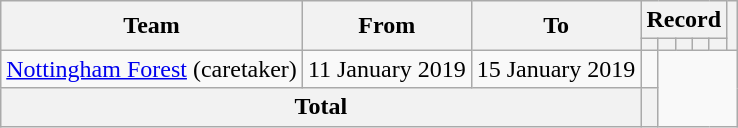<table class=wikitable style=text-align:center>
<tr>
<th rowspan=2>Team</th>
<th rowspan=2>From</th>
<th rowspan=2>To</th>
<th colspan=5>Record</th>
<th rowspan=2></th>
</tr>
<tr>
<th></th>
<th></th>
<th></th>
<th></th>
<th></th>
</tr>
<tr>
<td align=left><a href='#'>Nottingham Forest</a> (caretaker)</td>
<td align=left>11 January 2019</td>
<td align=left>15 January 2019<br></td>
<td></td>
</tr>
<tr>
<th colspan=3>Total<br></th>
<th></th>
</tr>
</table>
